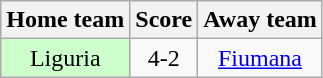<table class="wikitable" style="text-align: center">
<tr>
<th>Home team</th>
<th>Score</th>
<th>Away team</th>
</tr>
<tr>
<td bgcolor="ccffcc">Liguria</td>
<td>4-2</td>
<td><a href='#'>Fiumana</a></td>
</tr>
</table>
